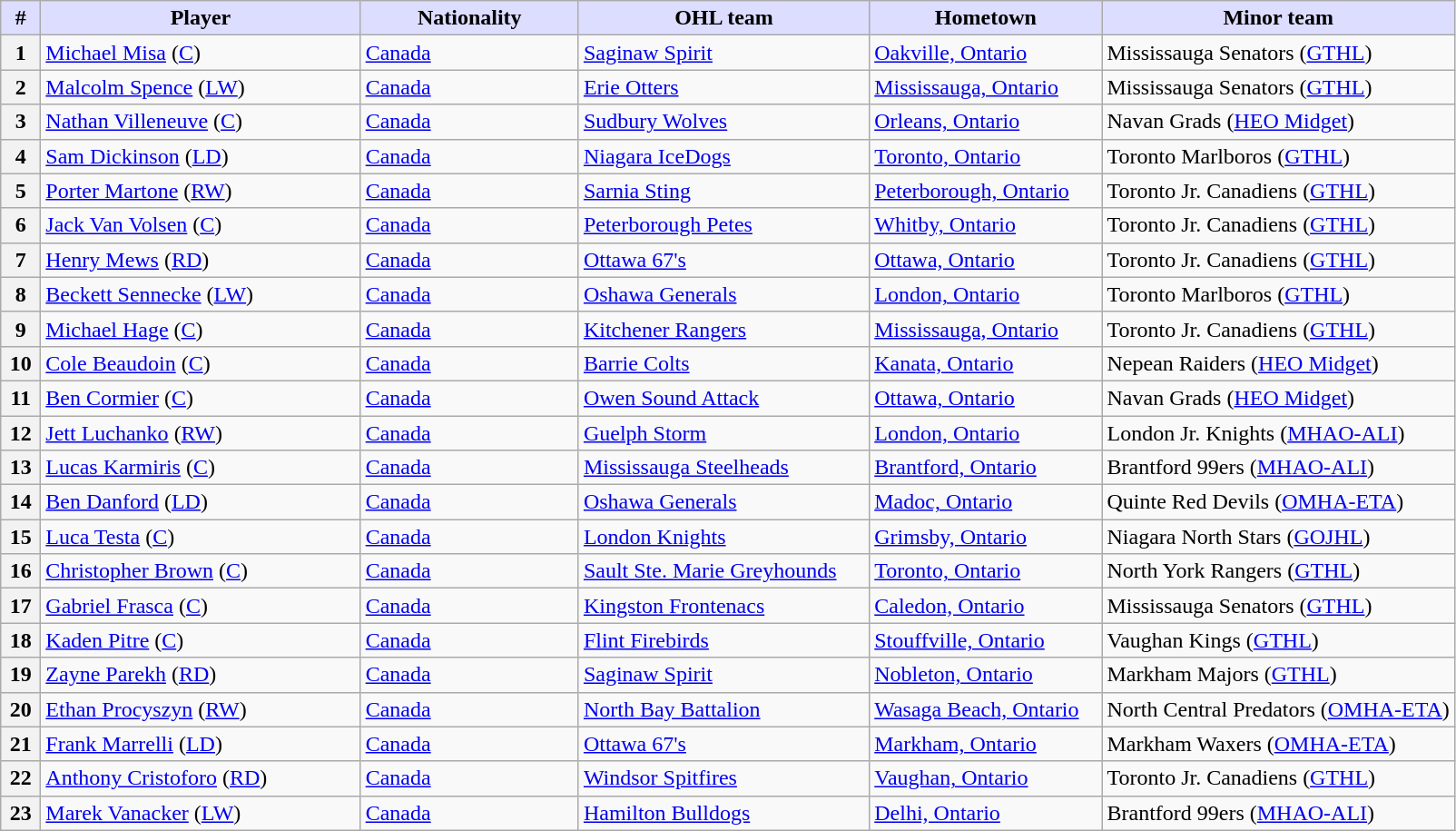<table class="wikitable">
<tr>
<th style="background:#ddf; width:2.75%;">#</th>
<th style="background:#ddf; width:22.0%;">Player</th>
<th style="background:#ddf; width:15.0%;">Nationality</th>
<th style="background:#ddf; width:20.0%;">OHL team</th>
<th style="background:#ddf; width:16.0%;">Hometown</th>
<th style="background:#ddf; width:100.0%;">Minor team</th>
</tr>
<tr>
<th>1</th>
<td><a href='#'>Michael Misa</a> (<a href='#'>C</a>)</td>
<td> <a href='#'>Canada</a></td>
<td><a href='#'>Saginaw Spirit</a></td>
<td><a href='#'>Oakville, Ontario</a></td>
<td>Mississauga Senators (<a href='#'>GTHL</a>)</td>
</tr>
<tr>
<th>2</th>
<td><a href='#'>Malcolm Spence</a> (<a href='#'>LW</a>)</td>
<td> <a href='#'>Canada</a></td>
<td><a href='#'>Erie Otters</a></td>
<td><a href='#'>Mississauga, Ontario</a></td>
<td>Mississauga Senators (<a href='#'>GTHL</a>)</td>
</tr>
<tr>
<th>3</th>
<td><a href='#'>Nathan Villeneuve</a> (<a href='#'>C</a>)</td>
<td> <a href='#'>Canada</a></td>
<td><a href='#'>Sudbury Wolves</a></td>
<td><a href='#'>Orleans, Ontario</a></td>
<td>Navan Grads (<a href='#'>HEO Midget</a>)</td>
</tr>
<tr>
<th>4</th>
<td><a href='#'>Sam Dickinson</a> (<a href='#'>LD</a>)</td>
<td> <a href='#'>Canada</a></td>
<td><a href='#'>Niagara IceDogs</a></td>
<td><a href='#'>Toronto, Ontario</a></td>
<td>Toronto Marlboros (<a href='#'>GTHL</a>)</td>
</tr>
<tr>
<th>5</th>
<td><a href='#'>Porter Martone</a> (<a href='#'>RW</a>)</td>
<td> <a href='#'>Canada</a></td>
<td><a href='#'>Sarnia Sting</a></td>
<td><a href='#'>Peterborough, Ontario</a></td>
<td>Toronto Jr. Canadiens (<a href='#'>GTHL</a>)</td>
</tr>
<tr>
<th>6</th>
<td><a href='#'>Jack Van Volsen</a> (<a href='#'>C</a>)</td>
<td> <a href='#'>Canada</a></td>
<td><a href='#'>Peterborough Petes</a></td>
<td><a href='#'>Whitby, Ontario</a></td>
<td>Toronto Jr. Canadiens (<a href='#'>GTHL</a>)</td>
</tr>
<tr>
<th>7</th>
<td><a href='#'>Henry Mews</a> (<a href='#'>RD</a>)</td>
<td> <a href='#'>Canada</a></td>
<td><a href='#'>Ottawa 67's</a></td>
<td><a href='#'>Ottawa, Ontario</a></td>
<td>Toronto Jr. Canadiens (<a href='#'>GTHL</a>)</td>
</tr>
<tr>
<th>8</th>
<td><a href='#'>Beckett Sennecke</a> (<a href='#'>LW</a>)</td>
<td> <a href='#'>Canada</a></td>
<td><a href='#'>Oshawa Generals</a></td>
<td><a href='#'>London, Ontario</a></td>
<td>Toronto Marlboros (<a href='#'>GTHL</a>)</td>
</tr>
<tr>
<th>9</th>
<td><a href='#'>Michael Hage</a> (<a href='#'>C</a>)</td>
<td> <a href='#'>Canada</a></td>
<td><a href='#'>Kitchener Rangers</a></td>
<td><a href='#'>Mississauga, Ontario</a></td>
<td>Toronto Jr. Canadiens (<a href='#'>GTHL</a>)</td>
</tr>
<tr>
<th>10</th>
<td><a href='#'>Cole Beaudoin</a> (<a href='#'>C</a>)</td>
<td> <a href='#'>Canada</a></td>
<td><a href='#'>Barrie Colts</a></td>
<td><a href='#'>Kanata, Ontario</a></td>
<td>Nepean Raiders (<a href='#'>HEO Midget</a>)</td>
</tr>
<tr>
<th>11</th>
<td><a href='#'>Ben Cormier</a> (<a href='#'>C</a>)</td>
<td> <a href='#'>Canada</a></td>
<td><a href='#'>Owen Sound Attack</a></td>
<td><a href='#'>Ottawa, Ontario</a></td>
<td>Navan Grads (<a href='#'>HEO Midget</a>)</td>
</tr>
<tr>
<th>12</th>
<td><a href='#'>Jett Luchanko</a> (<a href='#'>RW</a>)</td>
<td> <a href='#'>Canada</a></td>
<td><a href='#'>Guelph Storm</a></td>
<td><a href='#'>London, Ontario</a></td>
<td>London Jr. Knights (<a href='#'>MHAO-ALI</a>)</td>
</tr>
<tr>
<th>13</th>
<td><a href='#'>Lucas Karmiris</a> (<a href='#'>C</a>)</td>
<td> <a href='#'>Canada</a></td>
<td><a href='#'>Mississauga Steelheads</a></td>
<td><a href='#'>Brantford, Ontario</a></td>
<td>Brantford 99ers (<a href='#'>MHAO-ALI</a>)</td>
</tr>
<tr>
<th>14</th>
<td><a href='#'>Ben Danford</a> (<a href='#'>LD</a>)</td>
<td> <a href='#'>Canada</a></td>
<td><a href='#'>Oshawa Generals</a></td>
<td><a href='#'>Madoc, Ontario</a></td>
<td>Quinte Red Devils (<a href='#'>OMHA-ETA</a>)</td>
</tr>
<tr>
<th>15</th>
<td><a href='#'>Luca Testa</a> (<a href='#'>C</a>)</td>
<td> <a href='#'>Canada</a></td>
<td><a href='#'>London Knights</a></td>
<td><a href='#'>Grimsby, Ontario</a></td>
<td>Niagara North Stars (<a href='#'>GOJHL</a>)</td>
</tr>
<tr>
<th>16</th>
<td><a href='#'>Christopher Brown</a> (<a href='#'>C</a>)</td>
<td> <a href='#'>Canada</a></td>
<td><a href='#'>Sault Ste. Marie Greyhounds</a></td>
<td><a href='#'>Toronto, Ontario</a></td>
<td>North York Rangers (<a href='#'>GTHL</a>)</td>
</tr>
<tr>
<th>17</th>
<td><a href='#'>Gabriel Frasca</a> (<a href='#'>C</a>)</td>
<td> <a href='#'>Canada</a></td>
<td><a href='#'>Kingston Frontenacs</a></td>
<td><a href='#'>Caledon, Ontario</a></td>
<td>Mississauga Senators (<a href='#'>GTHL</a>)</td>
</tr>
<tr>
<th>18</th>
<td><a href='#'>Kaden Pitre</a> (<a href='#'>C</a>)</td>
<td> <a href='#'>Canada</a></td>
<td><a href='#'>Flint Firebirds</a></td>
<td><a href='#'>Stouffville, Ontario</a></td>
<td>Vaughan Kings (<a href='#'>GTHL</a>)</td>
</tr>
<tr>
<th>19</th>
<td><a href='#'>Zayne Parekh</a> (<a href='#'>RD</a>)</td>
<td> <a href='#'>Canada</a></td>
<td><a href='#'>Saginaw Spirit</a></td>
<td><a href='#'>Nobleton, Ontario</a></td>
<td>Markham Majors (<a href='#'>GTHL</a>)</td>
</tr>
<tr>
<th>20</th>
<td><a href='#'>Ethan Procyszyn</a> (<a href='#'>RW</a>)</td>
<td> <a href='#'>Canada</a></td>
<td><a href='#'>North Bay Battalion</a></td>
<td><a href='#'>Wasaga Beach, Ontario</a></td>
<td>North Central Predators (<a href='#'>OMHA-ETA</a>)</td>
</tr>
<tr>
<th>21</th>
<td><a href='#'>Frank Marrelli</a> (<a href='#'>LD</a>)</td>
<td> <a href='#'>Canada</a></td>
<td><a href='#'>Ottawa 67's</a></td>
<td><a href='#'>Markham, Ontario</a></td>
<td>Markham Waxers (<a href='#'>OMHA-ETA</a>)</td>
</tr>
<tr>
<th>22</th>
<td><a href='#'>Anthony Cristoforo</a> (<a href='#'>RD</a>)</td>
<td> <a href='#'>Canada</a></td>
<td><a href='#'>Windsor Spitfires</a></td>
<td><a href='#'>Vaughan, Ontario</a></td>
<td>Toronto Jr. Canadiens (<a href='#'>GTHL</a>)</td>
</tr>
<tr>
<th>23</th>
<td><a href='#'>Marek Vanacker</a> (<a href='#'>LW</a>)</td>
<td> <a href='#'>Canada</a></td>
<td><a href='#'>Hamilton Bulldogs</a></td>
<td><a href='#'>Delhi, Ontario</a></td>
<td>Brantford 99ers (<a href='#'>MHAO-ALI</a>)</td>
</tr>
</table>
